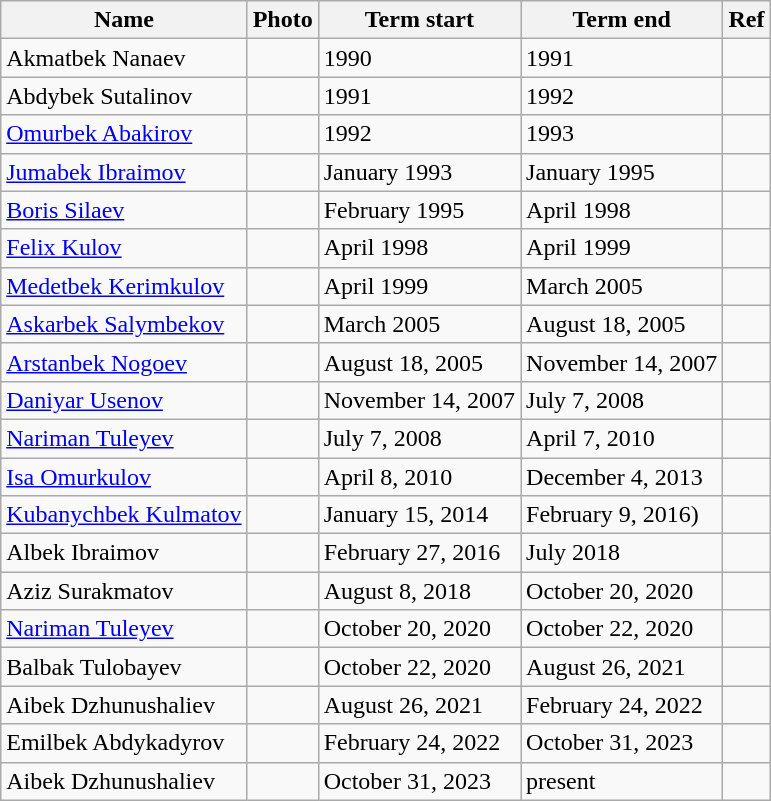<table class="wikitable">
<tr>
<th>Name</th>
<th>Photo</th>
<th>Term start</th>
<th>Term end</th>
<th>Ref</th>
</tr>
<tr>
<td>Akmatbek Nanaev</td>
<td></td>
<td>1990</td>
<td>1991</td>
<td></td>
</tr>
<tr>
<td>Abdybek Sutalinov</td>
<td></td>
<td>1991</td>
<td>1992</td>
<td></td>
</tr>
<tr>
<td><a href='#'>Omurbek Abakirov</a></td>
<td></td>
<td>1992</td>
<td>1993</td>
<td></td>
</tr>
<tr>
<td><a href='#'>Jumabek Ibraimov</a></td>
<td></td>
<td>January 1993</td>
<td>January 1995</td>
<td></td>
</tr>
<tr>
<td><a href='#'>Boris Silaev</a></td>
<td></td>
<td>February 1995</td>
<td>April 1998</td>
<td></td>
</tr>
<tr>
<td><a href='#'>Felix Kulov</a></td>
<td></td>
<td>April 1998</td>
<td>April 1999</td>
<td></td>
</tr>
<tr>
<td><a href='#'>Medetbek Kerimkulov</a></td>
<td></td>
<td>April 1999</td>
<td>March 2005</td>
<td></td>
</tr>
<tr>
<td><a href='#'>Askarbek Salymbekov</a></td>
<td></td>
<td>March 2005</td>
<td>August 18, 2005</td>
<td></td>
</tr>
<tr>
<td><a href='#'>Arstanbek Nogoev</a></td>
<td></td>
<td>August 18, 2005</td>
<td>November 14, 2007</td>
<td></td>
</tr>
<tr>
<td><a href='#'>Daniyar Usenov</a></td>
<td></td>
<td>November 14, 2007</td>
<td>July 7, 2008</td>
<td></td>
</tr>
<tr>
<td><a href='#'>Nariman Tuleyev</a></td>
<td></td>
<td>July 7, 2008</td>
<td>April 7, 2010</td>
<td></td>
</tr>
<tr>
<td><a href='#'>Isa Omurkulov</a></td>
<td></td>
<td>April 8, 2010</td>
<td>December 4, 2013</td>
<td></td>
</tr>
<tr>
<td><a href='#'>Kubanychbek Kulmatov</a></td>
<td></td>
<td>January 15, 2014</td>
<td>February 9, 2016)</td>
<td></td>
</tr>
<tr>
<td>Albek Ibraimov</td>
<td></td>
<td>February 27, 2016</td>
<td>July 2018</td>
<td></td>
</tr>
<tr>
<td>Aziz Surakmatov</td>
<td></td>
<td>August 8, 2018</td>
<td>October 20, 2020</td>
<td></td>
</tr>
<tr>
<td><a href='#'>Nariman Tuleyev</a></td>
<td></td>
<td>October 20, 2020</td>
<td>October 22, 2020</td>
<td></td>
</tr>
<tr>
<td>Balbak Tulobayev</td>
<td></td>
<td>October 22, 2020</td>
<td>August 26, 2021</td>
<td></td>
</tr>
<tr>
<td>Aibek Dzhunushaliev</td>
<td></td>
<td>August 26, 2021</td>
<td>February 24, 2022</td>
<td></td>
</tr>
<tr>
<td>Emilbek Abdykadyrov</td>
<td></td>
<td>February 24, 2022</td>
<td>October 31, 2023</td>
<td></td>
</tr>
<tr>
<td>Aibek Dzhunushaliev</td>
<td></td>
<td>October 31, 2023</td>
<td>present</td>
</tr>
</table>
